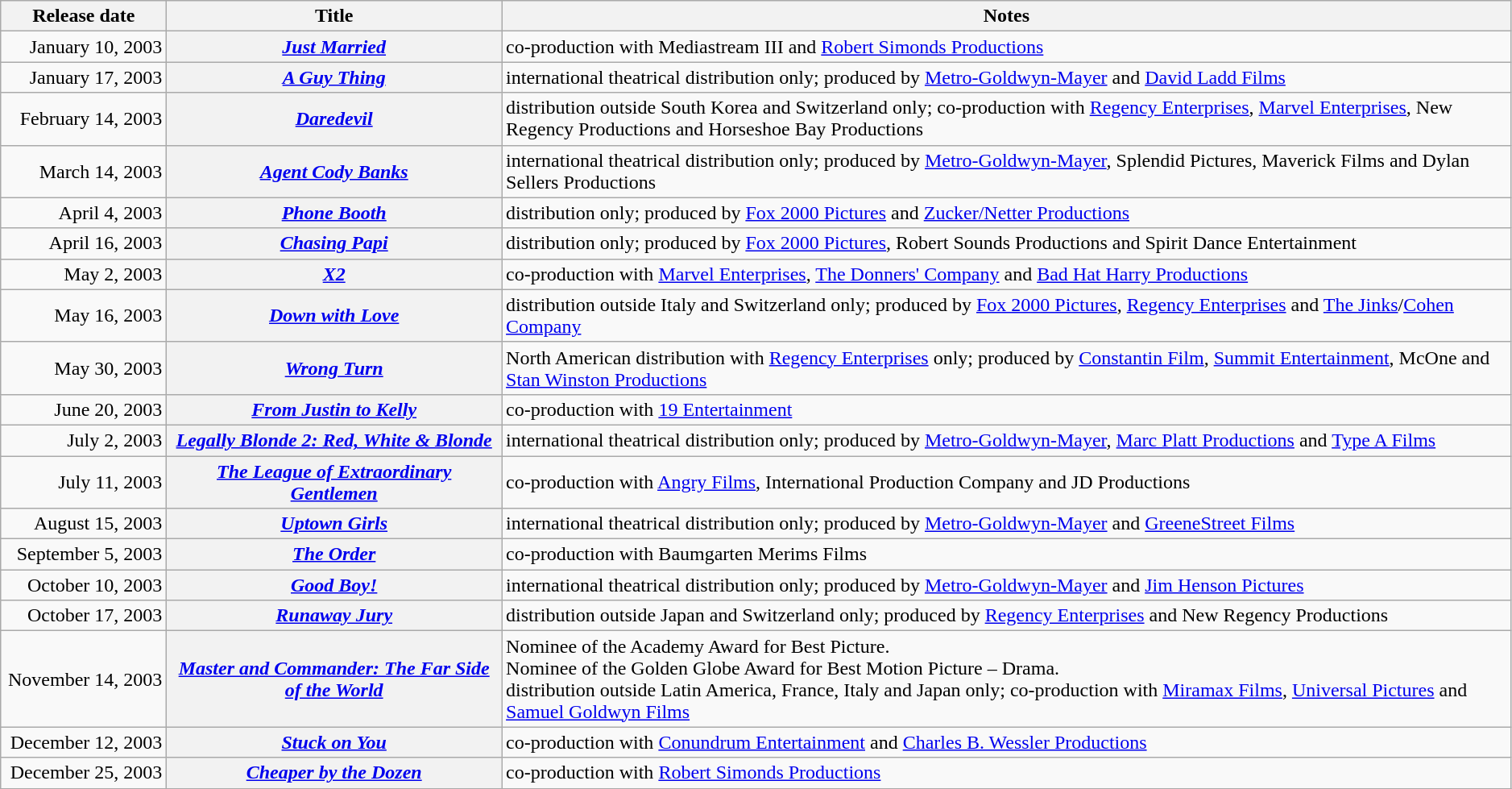<table class="wikitable plainrowheaders sortable" style="width:99%;">
<tr>
<th scope="col" style="width:130px;">Release date</th>
<th scope="col">Title</th>
<th scope="col" class="unsortable">Notes</th>
</tr>
<tr>
<td style="text-align:right;">January 10, 2003</td>
<th scope="row"><em><a href='#'>Just Married</a></em></th>
<td>co-production with Mediastream III and <a href='#'>Robert Simonds Productions</a></td>
</tr>
<tr>
<td style="text-align:right;">January 17, 2003</td>
<th scope="row"><em><a href='#'>A Guy Thing</a></em></th>
<td>international theatrical distribution only; produced by <a href='#'>Metro-Goldwyn-Mayer</a> and <a href='#'>David Ladd Films</a></td>
</tr>
<tr>
<td style="text-align:right;">February 14, 2003</td>
<th scope="row"><em><a href='#'>Daredevil</a></em></th>
<td>distribution outside South Korea and Switzerland only; co-production with <a href='#'>Regency Enterprises</a>, <a href='#'>Marvel Enterprises</a>, New Regency Productions and Horseshoe Bay Productions</td>
</tr>
<tr>
<td style="text-align:right;">March 14, 2003</td>
<th scope="row"><em><a href='#'>Agent Cody Banks</a></em></th>
<td>international theatrical distribution only; produced by <a href='#'>Metro-Goldwyn-Mayer</a>, Splendid Pictures, Maverick Films and Dylan Sellers Productions</td>
</tr>
<tr>
<td style="text-align:right;">April 4, 2003</td>
<th scope="row"><em><a href='#'>Phone Booth</a></em></th>
<td>distribution only; produced by <a href='#'>Fox 2000 Pictures</a> and <a href='#'>Zucker/Netter Productions</a></td>
</tr>
<tr>
<td style="text-align:right;">April 16, 2003</td>
<th scope="row"><em><a href='#'>Chasing Papi</a></em></th>
<td>distribution only; produced by <a href='#'>Fox 2000 Pictures</a>, Robert Sounds Productions and Spirit Dance Entertainment</td>
</tr>
<tr>
<td style="text-align:right;">May 2, 2003</td>
<th scope="row"><em><a href='#'>X2</a></em></th>
<td>co-production with <a href='#'>Marvel Enterprises</a>, <a href='#'>The Donners' Company</a> and <a href='#'>Bad Hat Harry Productions</a></td>
</tr>
<tr>
<td style="text-align:right;">May 16, 2003</td>
<th scope="row"><em><a href='#'>Down with Love</a></em></th>
<td>distribution outside Italy and Switzerland only; produced by <a href='#'>Fox 2000 Pictures</a>, <a href='#'>Regency Enterprises</a> and <a href='#'>The Jinks</a>/<a href='#'>Cohen Company</a></td>
</tr>
<tr>
<td style="text-align:right;">May 30, 2003</td>
<th scope="row"><em><a href='#'>Wrong Turn</a></em></th>
<td>North American distribution with <a href='#'>Regency Enterprises</a> only; produced by <a href='#'>Constantin Film</a>, <a href='#'>Summit Entertainment</a>, McOne and <a href='#'>Stan Winston Productions</a></td>
</tr>
<tr>
<td style="text-align:right;">June 20, 2003</td>
<th scope="row"><em><a href='#'>From Justin to Kelly</a></em></th>
<td>co-production with <a href='#'>19 Entertainment</a></td>
</tr>
<tr>
<td style="text-align:right;">July 2, 2003</td>
<th scope="row"><em><a href='#'>Legally Blonde 2: Red, White & Blonde</a></em></th>
<td>international theatrical distribution only; produced by <a href='#'>Metro-Goldwyn-Mayer</a>, <a href='#'>Marc Platt Productions</a> and <a href='#'>Type A Films</a></td>
</tr>
<tr>
<td style="text-align:right;">July 11, 2003</td>
<th scope="row"><em><a href='#'>The League of Extraordinary Gentlemen</a></em></th>
<td>co-production with <a href='#'>Angry Films</a>, International Production Company and JD Productions</td>
</tr>
<tr>
<td style ="text-align:right;">August 15, 2003</td>
<th scope="row"><em><a href='#'>Uptown Girls</a></em></th>
<td>international theatrical distribution only; produced by <a href='#'>Metro-Goldwyn-Mayer</a> and <a href='#'>GreeneStreet Films</a></td>
</tr>
<tr>
<td style="text-align:right;">September 5, 2003</td>
<th scope="row"><em><a href='#'>The Order</a></em></th>
<td>co-production with Baumgarten Merims Films</td>
</tr>
<tr>
<td style="text-align:right;">October 10, 2003</td>
<th scope="row"><em><a href='#'>Good Boy!</a></em></th>
<td>international theatrical distribution only; produced by <a href='#'>Metro-Goldwyn-Mayer</a> and <a href='#'>Jim Henson Pictures</a></td>
</tr>
<tr>
<td style="text-align:right;">October 17, 2003</td>
<th scope="row"><em><a href='#'>Runaway Jury</a></em></th>
<td>distribution outside Japan and Switzerland only; produced by <a href='#'>Regency Enterprises</a> and New Regency Productions</td>
</tr>
<tr>
<td style="text-align:right;">November 14, 2003</td>
<th scope="row"><em><a href='#'>Master and Commander: The Far Side of the World</a></em></th>
<td>Nominee of the Academy Award for Best Picture.<br>Nominee of the Golden Globe Award for Best Motion Picture – Drama.<br>distribution outside Latin America, France, Italy and Japan only; co-production with <a href='#'>Miramax Films</a>, <a href='#'>Universal Pictures</a> and <a href='#'>Samuel Goldwyn Films</a></td>
</tr>
<tr>
<td style="text-align:right;">December 12, 2003</td>
<th scope="row"><em><a href='#'>Stuck on You</a></em></th>
<td>co-production with <a href='#'>Conundrum Entertainment</a> and <a href='#'>Charles B. Wessler Productions</a></td>
</tr>
<tr>
<td style="text-align:right;">December 25, 2003</td>
<th scope="row"><em><a href='#'>Cheaper by the Dozen</a></em></th>
<td>co-production with <a href='#'>Robert Simonds Productions</a></td>
</tr>
<tr>
</tr>
</table>
